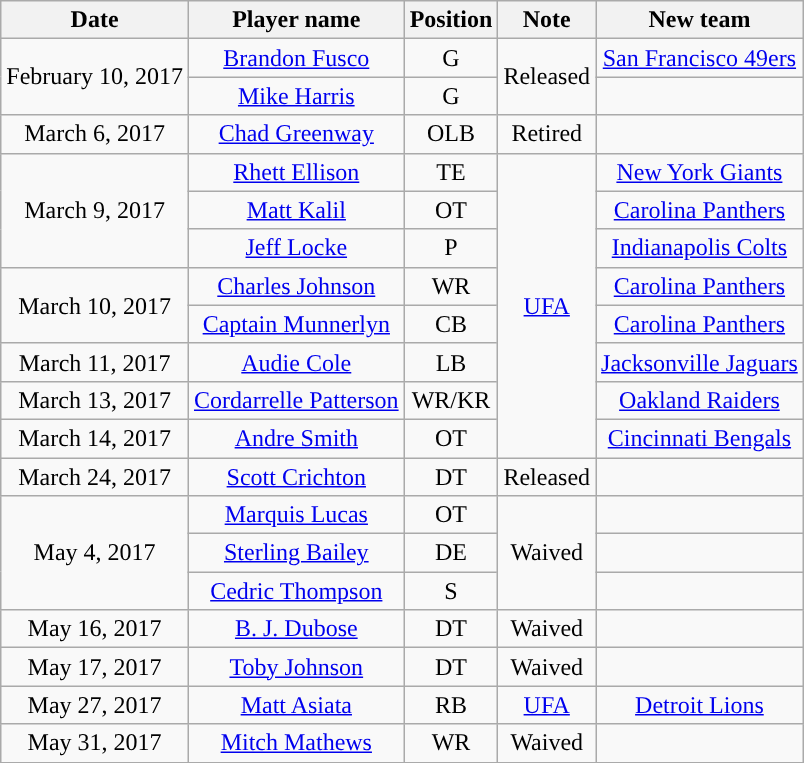<table class="wikitable" style="text-align:center">
<tr>
<th>Date</th>
<th>Player name</th>
<th>Position</th>
<th>Note</th>
<th>New team</th>
</tr>
<tr>
<td rowspan=2>February 10, 2017</td>
<td><a href='#'>Brandon Fusco</a></td>
<td>G</td>
<td rowspan=2>Released</td>
<td><a href='#'>San Francisco 49ers</a></td>
</tr>
<tr>
<td><a href='#'>Mike Harris</a></td>
<td>G</td>
<td></td>
</tr>
<tr>
<td>March 6, 2017</td>
<td><a href='#'>Chad Greenway</a></td>
<td>OLB</td>
<td>Retired</td>
<td></td>
</tr>
<tr>
<td rowspan=3>March 9, 2017</td>
<td><a href='#'>Rhett Ellison</a></td>
<td>TE</td>
<td rowspan=8><a href='#'>UFA</a></td>
<td><a href='#'>New York Giants</a></td>
</tr>
<tr>
<td><a href='#'>Matt Kalil</a></td>
<td>OT</td>
<td><a href='#'>Carolina Panthers</a></td>
</tr>
<tr>
<td><a href='#'>Jeff Locke</a></td>
<td>P</td>
<td><a href='#'>Indianapolis Colts</a></td>
</tr>
<tr>
<td rowspan=2>March 10, 2017</td>
<td><a href='#'>Charles Johnson</a></td>
<td>WR</td>
<td><a href='#'>Carolina Panthers</a></td>
</tr>
<tr>
<td><a href='#'>Captain Munnerlyn</a></td>
<td>CB</td>
<td><a href='#'>Carolina Panthers</a></td>
</tr>
<tr>
<td>March 11, 2017</td>
<td><a href='#'>Audie Cole</a></td>
<td>LB</td>
<td><a href='#'>Jacksonville Jaguars</a></td>
</tr>
<tr>
<td>March 13, 2017</td>
<td><a href='#'>Cordarrelle Patterson</a></td>
<td>WR/KR</td>
<td><a href='#'>Oakland Raiders</a></td>
</tr>
<tr>
<td>March 14, 2017</td>
<td><a href='#'>Andre Smith</a></td>
<td>OT</td>
<td><a href='#'>Cincinnati Bengals</a></td>
</tr>
<tr>
<td>March 24, 2017</td>
<td><a href='#'>Scott Crichton</a></td>
<td>DT</td>
<td>Released</td>
<td></td>
</tr>
<tr>
<td rowspan=3>May 4, 2017</td>
<td><a href='#'>Marquis Lucas</a></td>
<td>OT</td>
<td rowspan=3>Waived</td>
<td></td>
</tr>
<tr>
<td><a href='#'>Sterling Bailey</a></td>
<td>DE</td>
<td></td>
</tr>
<tr>
<td><a href='#'>Cedric Thompson</a></td>
<td>S</td>
<td></td>
</tr>
<tr>
<td>May 16, 2017</td>
<td><a href='#'>B. J. Dubose</a></td>
<td>DT</td>
<td>Waived</td>
<td></td>
</tr>
<tr>
<td>May 17, 2017</td>
<td><a href='#'>Toby Johnson</a></td>
<td>DT</td>
<td>Waived</td>
<td></td>
</tr>
<tr>
<td>May 27, 2017</td>
<td><a href='#'>Matt Asiata</a></td>
<td>RB</td>
<td><a href='#'>UFA</a></td>
<td><a href='#'>Detroit Lions</a></td>
</tr>
<tr>
<td>May 31, 2017</td>
<td><a href='#'>Mitch Mathews</a></td>
<td>WR</td>
<td>Waived</td>
<td><br></td>
</tr>
</table>
